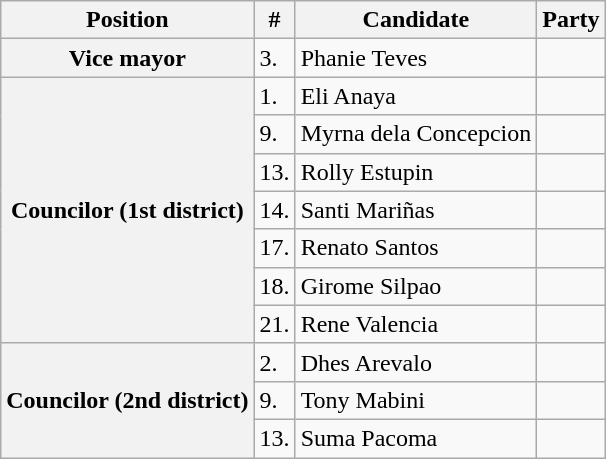<table class="wikitable plainrowheaders" style=font-size:90%">
<tr>
<th>Position</th>
<th>#</th>
<th>Candidate</th>
<th colspan="2">Party</th>
</tr>
<tr>
<th scope="row">Vice mayor</th>
<td>3.</td>
<td>Phanie Teves</td>
<td></td>
</tr>
<tr>
<th scope="row" rowspan="7">Councilor (1st district)</th>
<td>1.</td>
<td>Eli Anaya</td>
<td></td>
</tr>
<tr>
<td>9.</td>
<td>Myrna dela Concepcion</td>
<td></td>
</tr>
<tr>
<td>13.</td>
<td>Rolly Estupin</td>
<td></td>
</tr>
<tr>
<td>14.</td>
<td>Santi Mariñas</td>
<td></td>
</tr>
<tr>
<td>17.</td>
<td>Renato Santos</td>
<td></td>
</tr>
<tr>
<td>18.</td>
<td>Girome Silpao</td>
<td></td>
</tr>
<tr>
<td>21.</td>
<td>Rene Valencia</td>
<td></td>
</tr>
<tr>
<th scope="row" rowspan="3">Councilor (2nd district)</th>
<td>2.</td>
<td>Dhes Arevalo</td>
<td></td>
</tr>
<tr>
<td>9.</td>
<td>Tony Mabini</td>
<td></td>
</tr>
<tr>
<td>13.</td>
<td>Suma Pacoma</td>
<td></td>
</tr>
</table>
